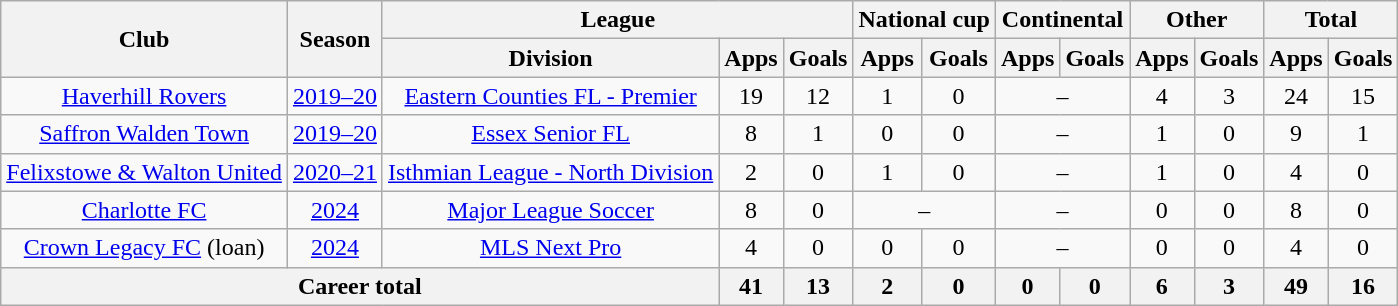<table class="wikitable" style="text-align: center">
<tr>
<th rowspan="2">Club</th>
<th rowspan="2">Season</th>
<th colspan="3">League</th>
<th colspan="2">National cup</th>
<th colspan="2">Continental</th>
<th colspan="2">Other</th>
<th colspan="2">Total</th>
</tr>
<tr>
<th>Division</th>
<th>Apps</th>
<th>Goals</th>
<th>Apps</th>
<th>Goals</th>
<th>Apps</th>
<th>Goals</th>
<th>Apps</th>
<th>Goals</th>
<th>Apps</th>
<th>Goals</th>
</tr>
<tr>
<td><a href='#'>Haverhill Rovers</a></td>
<td><a href='#'>2019–20</a></td>
<td><a href='#'>Eastern Counties FL - Premier</a></td>
<td>19</td>
<td>12</td>
<td>1</td>
<td>0</td>
<td colspan="2">–</td>
<td>4</td>
<td>3</td>
<td>24</td>
<td>15</td>
</tr>
<tr>
<td><a href='#'>Saffron Walden Town</a></td>
<td><a href='#'>2019–20</a></td>
<td><a href='#'>Essex Senior FL</a></td>
<td>8</td>
<td>1</td>
<td>0</td>
<td>0</td>
<td colspan="2">–</td>
<td>1</td>
<td>0</td>
<td>9</td>
<td>1</td>
</tr>
<tr>
<td><a href='#'>Felixstowe & Walton United</a></td>
<td><a href='#'>2020–21</a></td>
<td><a href='#'>Isthmian League - North Division</a></td>
<td>2</td>
<td>0</td>
<td>1</td>
<td>0</td>
<td colspan="2">–</td>
<td>1</td>
<td>0</td>
<td>4</td>
<td>0</td>
</tr>
<tr>
<td><a href='#'>Charlotte FC</a></td>
<td><a href='#'>2024</a></td>
<td><a href='#'>Major League Soccer</a></td>
<td>8</td>
<td>0</td>
<td colspan="2">–</td>
<td colspan="2">–</td>
<td>0</td>
<td>0</td>
<td>8</td>
<td>0</td>
</tr>
<tr>
<td><a href='#'>Crown Legacy FC</a> (loan)</td>
<td><a href='#'>2024</a></td>
<td><a href='#'>MLS Next Pro</a></td>
<td>4</td>
<td>0</td>
<td>0</td>
<td>0</td>
<td colspan="2">–</td>
<td>0</td>
<td>0</td>
<td>4</td>
<td>0</td>
</tr>
<tr>
<th colspan=3>Career total</th>
<th>41</th>
<th>13</th>
<th>2</th>
<th>0</th>
<th>0</th>
<th>0</th>
<th>6</th>
<th>3</th>
<th>49</th>
<th>16</th>
</tr>
</table>
